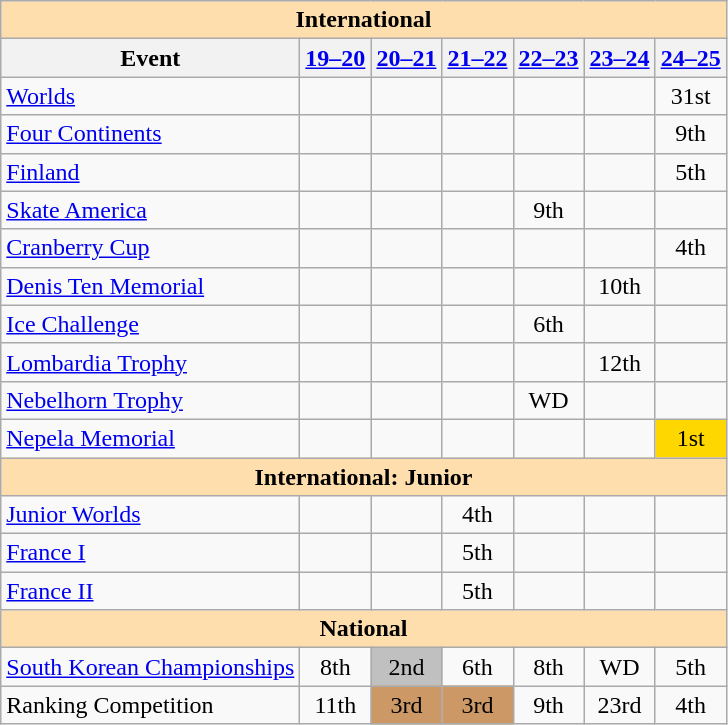<table class="wikitable" style="text-align:center">
<tr>
<th colspan="7" style="background-color: #ffdead; " align="center">International</th>
</tr>
<tr>
<th>Event</th>
<th><a href='#'>19–20</a></th>
<th><a href='#'>20–21</a></th>
<th><a href='#'>21–22</a></th>
<th><a href='#'>22–23</a></th>
<th><a href='#'>23–24</a></th>
<th><a href='#'>24–25</a></th>
</tr>
<tr>
<td align=left><a href='#'>Worlds</a></td>
<td></td>
<td></td>
<td></td>
<td></td>
<td></td>
<td>31st</td>
</tr>
<tr>
<td align=left><a href='#'>Four Continents</a></td>
<td></td>
<td></td>
<td></td>
<td></td>
<td></td>
<td>9th</td>
</tr>
<tr>
<td align=left> <a href='#'>Finland</a></td>
<td></td>
<td></td>
<td></td>
<td></td>
<td></td>
<td>5th</td>
</tr>
<tr>
<td align=left> <a href='#'>Skate America</a></td>
<td></td>
<td></td>
<td></td>
<td>9th</td>
<td></td>
<td></td>
</tr>
<tr>
<td align="left"> <a href='#'>Cranberry Cup</a></td>
<td></td>
<td></td>
<td></td>
<td></td>
<td></td>
<td>4th</td>
</tr>
<tr>
<td align="left"> <a href='#'>Denis Ten Memorial</a></td>
<td></td>
<td></td>
<td></td>
<td></td>
<td>10th</td>
<td></td>
</tr>
<tr>
<td align="left"> <a href='#'>Ice Challenge</a></td>
<td></td>
<td></td>
<td></td>
<td>6th</td>
<td></td>
<td></td>
</tr>
<tr>
<td align="left"> <a href='#'>Lombardia Trophy</a></td>
<td></td>
<td></td>
<td></td>
<td></td>
<td>12th</td>
<td></td>
</tr>
<tr>
<td align="left"> <a href='#'>Nebelhorn Trophy</a></td>
<td></td>
<td></td>
<td></td>
<td>WD</td>
<td></td>
<td></td>
</tr>
<tr>
<td align="left"> <a href='#'>Nepela Memorial</a></td>
<td></td>
<td></td>
<td></td>
<td></td>
<td></td>
<td bgcolor=gold>1st</td>
</tr>
<tr>
<th colspan="7" style="background-color: #ffdead; " align="center">International: Junior</th>
</tr>
<tr>
<td align="left"><a href='#'>Junior Worlds</a></td>
<td></td>
<td></td>
<td>4th</td>
<td></td>
<td></td>
<td></td>
</tr>
<tr>
<td align="left"> <a href='#'>France I</a></td>
<td></td>
<td></td>
<td>5th</td>
<td></td>
<td></td>
<td></td>
</tr>
<tr>
<td align="left"> <a href='#'>France II</a></td>
<td></td>
<td></td>
<td>5th</td>
<td></td>
<td></td>
<td></td>
</tr>
<tr>
<th colspan="7" style="background-color: #ffdead; " align="center">National</th>
</tr>
<tr>
<td align="left"><a href='#'>South Korean Championships</a></td>
<td>8th</td>
<td bgcolor="silver">2nd</td>
<td>6th</td>
<td>8th</td>
<td>WD</td>
<td>5th</td>
</tr>
<tr>
<td align=left>Ranking Competition</td>
<td>11th</td>
<td bgcolor=cc9966>3rd</td>
<td bgcolor=cc9966>3rd</td>
<td>9th</td>
<td>23rd</td>
<td>4th</td>
</tr>
</table>
